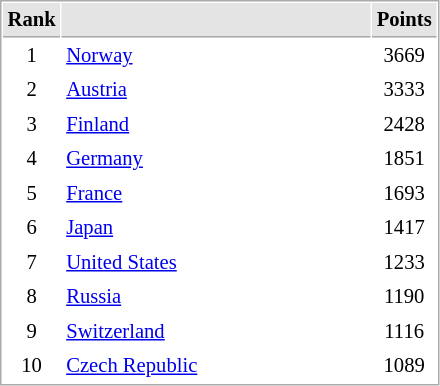<table cellspacing="1" cellpadding="3" style="border:1px solid #AAAAAA;font-size:86%">
<tr bgcolor="#E4E4E4">
<th style="border-bottom:1px solid #AAAAAA" width=10>Rank</th>
<th style="border-bottom:1px solid #AAAAAA" width=200></th>
<th style="border-bottom:1px solid #AAAAAA" width=20>Points</th>
</tr>
<tr align="center">
<td>1</td>
<td align="left"> <a href='#'>Norway</a></td>
<td>3669</td>
</tr>
<tr align="center">
<td>2</td>
<td align="left"> <a href='#'>Austria</a></td>
<td>3333</td>
</tr>
<tr align="center">
<td>3</td>
<td align="left"> <a href='#'>Finland</a></td>
<td>2428</td>
</tr>
<tr align="center">
<td>4</td>
<td align="left"> <a href='#'>Germany</a></td>
<td>1851</td>
</tr>
<tr align="center">
<td>5</td>
<td align="left"> <a href='#'>France</a></td>
<td>1693</td>
</tr>
<tr align="center">
<td>6</td>
<td align="left"> <a href='#'>Japan</a></td>
<td>1417</td>
</tr>
<tr align="center">
<td>7</td>
<td align="left"> <a href='#'>United States</a></td>
<td>1233</td>
</tr>
<tr align="center">
<td>8</td>
<td align="left"> <a href='#'>Russia</a></td>
<td>1190</td>
</tr>
<tr align="center">
<td>9</td>
<td align="left"> <a href='#'>Switzerland</a></td>
<td>1116</td>
</tr>
<tr align="center">
<td>10</td>
<td align="left"> <a href='#'>Czech Republic</a></td>
<td>1089</td>
</tr>
</table>
